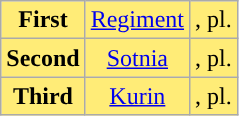<table class="wikitable">
<tr>
<td style="background:#FFEC77; color:black; text-align:center;"><strong>First</strong></td>
<td style="background:#FFEC77; color:black; text-align:center;"><a href='#'>Regiment</a></td>
<td style="background:#FFEC77; color:black">, pl. </td>
</tr>
<tr>
<td style="background:#FFEC77; color:black; text-align:center;"><strong>Second</strong></td>
<td style="background:#FFEC77; color:black; text-align:center;"><a href='#'>Sotnia</a></td>
<td style="background:#FFEC77; color:black">, pl. </td>
</tr>
<tr>
<td style="background:#FFEC77; color:black; text-align:center;"><strong>Third</strong></td>
<td style="background:#FFEC77; color:black; text-align:center;"><a href='#'>Kurin</a></td>
<td style="background:#FFEC77; color:black">, pl. </td>
</tr>
</table>
